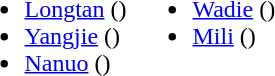<table>
<tr>
<td valign="top"><br><ul><li><a href='#'>Longtan</a> ()</li><li><a href='#'>Yangjie</a> ()</li><li><a href='#'>Nanuo</a> ()</li></ul></td>
<td valign="top"><br><ul><li><a href='#'>Wadie</a> ()</li><li><a href='#'>Mili</a> ()</li></ul></td>
</tr>
</table>
